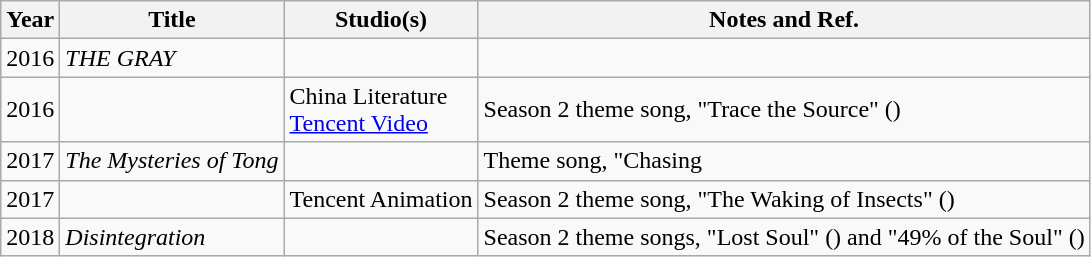<table class="wikitable">
<tr>
<th style="text-align:center">Year</th>
<th style="text-align:center">Title</th>
<th style="text-align:center">Studio(s)</th>
<th style="text-align:center">Notes and Ref.</th>
</tr>
<tr>
<td>2016</td>
<td><em>THE GRAY</em></td>
<td></td>
<td></td>
</tr>
<tr>
<td>2016</td>
<td><em></em></td>
<td>China Literature<br><a href='#'>Tencent Video</a></td>
<td>Season 2 theme song, "Trace the Source" ()</td>
</tr>
<tr>
<td>2017</td>
<td><em>The Mysteries of Tong</em></td>
<td></td>
<td>Theme song, "Chasing</td>
</tr>
<tr>
<td>2017</td>
<td><em></em></td>
<td>Tencent Animation</td>
<td>Season 2 theme song, "The Waking of Insects" ()</td>
</tr>
<tr>
<td>2018</td>
<td><em>Disintegration</em></td>
<td></td>
<td>Season 2 theme songs, "Lost Soul" () and "49% of the Soul" ()</td>
</tr>
</table>
